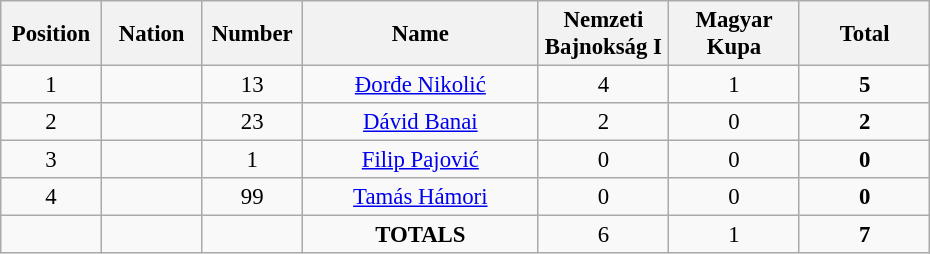<table class="wikitable" style="font-size: 95%; text-align: center;">
<tr>
<th width=60>Position</th>
<th width=60>Nation</th>
<th width=60>Number</th>
<th width=150>Name</th>
<th width=80>Nemzeti Bajnokság I</th>
<th width=80>Magyar Kupa</th>
<th width=80>Total</th>
</tr>
<tr>
<td>1</td>
<td></td>
<td>13</td>
<td><a href='#'>Đorđe Nikolić</a></td>
<td>4</td>
<td>1</td>
<td><strong>5</strong></td>
</tr>
<tr>
<td>2</td>
<td></td>
<td>23</td>
<td><a href='#'>Dávid Banai</a></td>
<td>2</td>
<td>0</td>
<td><strong>2</strong></td>
</tr>
<tr>
<td>3</td>
<td></td>
<td>1</td>
<td><a href='#'>Filip Pajović</a></td>
<td>0</td>
<td>0</td>
<td><strong>0</strong></td>
</tr>
<tr>
<td>4</td>
<td></td>
<td>99</td>
<td><a href='#'>Tamás Hámori</a></td>
<td>0</td>
<td>0</td>
<td><strong>0</strong></td>
</tr>
<tr>
<td></td>
<td></td>
<td></td>
<td><strong>TOTALS</strong></td>
<td>6</td>
<td>1</td>
<td><strong>7</strong></td>
</tr>
</table>
